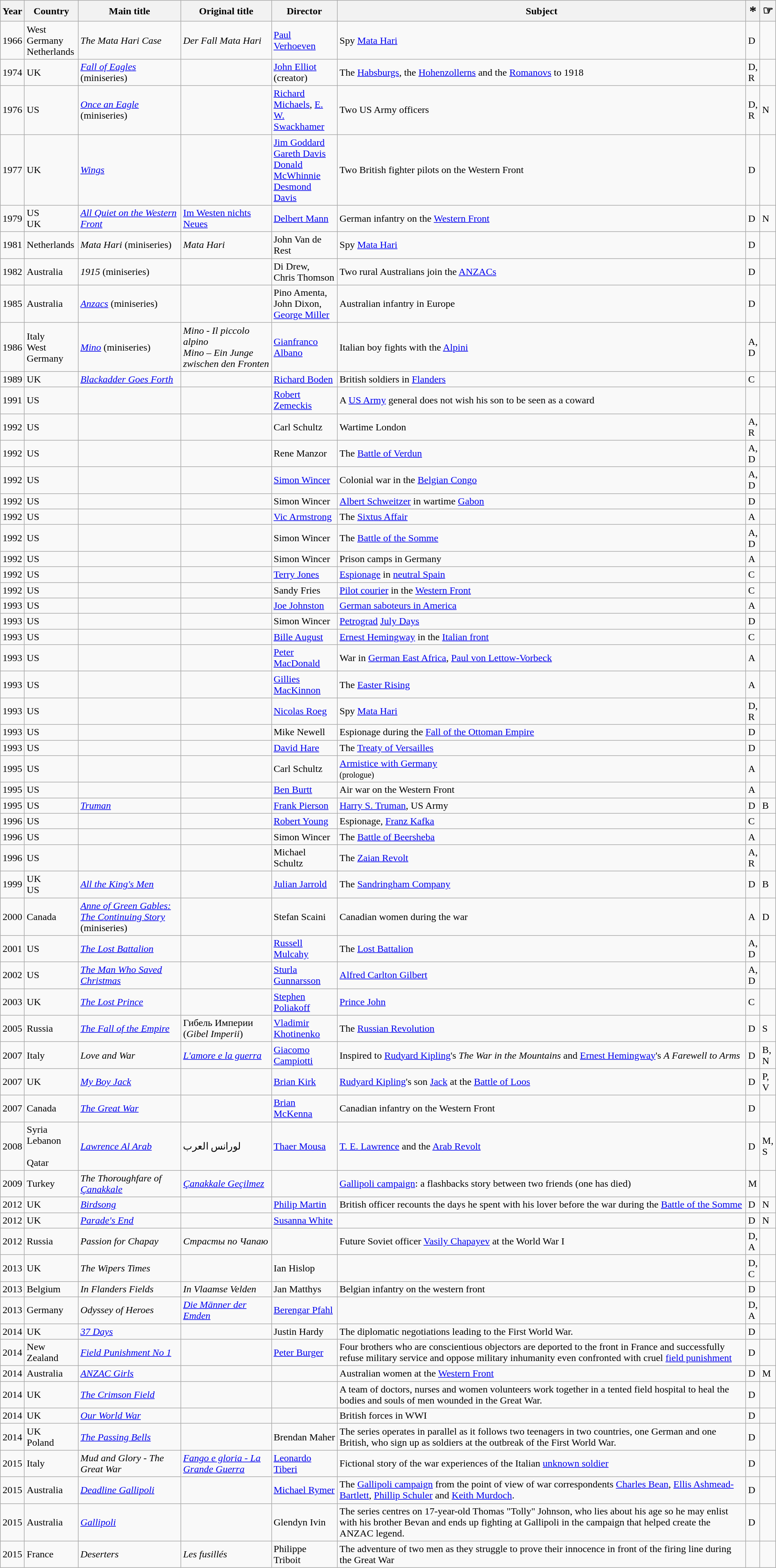<table class="wikitable sortable" style="width:100%;">
<tr>
<th>Year</th>
<th width= 80>Country</th>
<th class="unsortable" style="width:160px;">Main title</th>
<th class="unsortable" style="width:140px;">Original title</th>
<th width=100>Director</th>
<th class="unsortable">Subject</th>
<th width= 3><big><big>*</big></big></th>
<th width= 3><big>☞</big></th>
</tr>
<tr>
<td>1966</td>
<td>West Germany<br>Netherlands</td>
<td><em>The Mata Hari Case</em></td>
<td><em>Der Fall Mata Hari</em></td>
<td><a href='#'>Paul Verhoeven</a></td>
<td>Spy <a href='#'>Mata Hari</a></td>
<td>D</td>
<td></td>
</tr>
<tr>
<td>1974</td>
<td>UK</td>
<td><em><a href='#'>Fall of Eagles</a></em> (miniseries)</td>
<td></td>
<td><a href='#'>John Elliot</a> (creator)</td>
<td>The <a href='#'>Habsburgs</a>, the <a href='#'>Hohenzollerns</a> and the <a href='#'>Romanovs</a> to 1918</td>
<td>D, R</td>
</tr>
<tr>
<td>1976</td>
<td>US</td>
<td><em><a href='#'>Once an Eagle</a></em> (miniseries)</td>
<td></td>
<td><a href='#'>Richard Michaels</a>, <a href='#'>E. W. Swackhamer</a></td>
<td>Two US Army officers</td>
<td>D, R</td>
<td>N</td>
</tr>
<tr>
<td>1977</td>
<td>UK</td>
<td><em><a href='#'>Wings</a></em></td>
<td></td>
<td><a href='#'>Jim Goddard</a><br><a href='#'>Gareth Davis</a><br><a href='#'>Donald McWhinnie</a><br><a href='#'>Desmond Davis</a></td>
<td>Two British fighter pilots on the Western Front</td>
<td>D</td>
</tr>
<tr>
<td>1979</td>
<td>US<br>UK</td>
<td><em><a href='#'>All Quiet on the Western Front</a></em></td>
<td><a href='#'>Im Westen nichts Neues</a></td>
<td><a href='#'>Delbert Mann</a></td>
<td>German infantry on the <a href='#'>Western Front</a></td>
<td>D</td>
<td>N</td>
</tr>
<tr>
<td>1981</td>
<td>Netherlands</td>
<td><em>Mata Hari</em> (miniseries)</td>
<td><em>Mata Hari</em></td>
<td>John Van de Rest</td>
<td>Spy <a href='#'>Mata Hari</a></td>
<td>D</td>
<td></td>
</tr>
<tr>
<td>1982</td>
<td>Australia</td>
<td><em>1915</em> (miniseries)</td>
<td></td>
<td>Di Drew,<br>Chris Thomson</td>
<td>Two rural Australians join the <a href='#'>ANZACs</a></td>
<td>D</td>
<td></td>
</tr>
<tr>
<td>1985</td>
<td>Australia</td>
<td><em><a href='#'>Anzacs</a></em> (miniseries)</td>
<td></td>
<td>Pino Amenta,<br>John Dixon,<br><a href='#'>George Miller</a></td>
<td>Australian infantry in Europe</td>
<td>D</td>
</tr>
<tr>
<td>1986</td>
<td>Italy<br>West Germany</td>
<td><em><a href='#'>Mino</a></em> (miniseries)</td>
<td><em>Mino - Il piccolo alpino</em><br><em>Mino – Ein Junge zwischen den Fronten</em></td>
<td><a href='#'>Gianfranco Albano</a></td>
<td>Italian boy fights with the <a href='#'>Alpini</a></td>
<td>A, D</td>
<td></td>
</tr>
<tr>
<td>1989</td>
<td>UK</td>
<td><em><a href='#'>Blackadder Goes Forth</a></em></td>
<td></td>
<td><a href='#'>Richard Boden</a></td>
<td>British soldiers in <a href='#'>Flanders</a></td>
<td>C</td>
</tr>
<tr>
<td>1991</td>
<td>US</td>
<td></td>
<td></td>
<td><a href='#'>Robert Zemeckis</a></td>
<td>A <a href='#'>US Army</a> general does not wish his son to be seen as a coward</td>
<td></td>
<td></td>
</tr>
<tr>
<td>1992</td>
<td>US</td>
<td></td>
<td></td>
<td>Carl Schultz</td>
<td>Wartime London</td>
<td>A, R</td>
<td></td>
</tr>
<tr>
<td>1992</td>
<td>US</td>
<td></td>
<td></td>
<td>Rene Manzor</td>
<td>The <a href='#'>Battle of Verdun</a></td>
<td>A, D</td>
<td></td>
</tr>
<tr>
<td>1992</td>
<td>US</td>
<td></td>
<td></td>
<td><a href='#'>Simon Wincer</a></td>
<td>Colonial war in the <a href='#'>Belgian Congo</a></td>
<td>A, D</td>
<td></td>
</tr>
<tr>
<td>1992</td>
<td>US</td>
<td></td>
<td></td>
<td>Simon Wincer</td>
<td><a href='#'>Albert Schweitzer</a> in wartime <a href='#'>Gabon</a></td>
<td>D</td>
<td></td>
</tr>
<tr>
<td>1992</td>
<td>US</td>
<td></td>
<td></td>
<td><a href='#'>Vic Armstrong</a></td>
<td>The <a href='#'>Sixtus Affair</a></td>
<td>A</td>
<td></td>
</tr>
<tr>
<td>1992</td>
<td>US</td>
<td></td>
<td></td>
<td>Simon Wincer</td>
<td>The <a href='#'>Battle of the Somme</a></td>
<td>A, D</td>
<td></td>
</tr>
<tr>
<td>1992</td>
<td>US</td>
<td></td>
<td></td>
<td>Simon Wincer</td>
<td>Prison camps in Germany</td>
<td>A</td>
<td></td>
</tr>
<tr>
<td>1992</td>
<td>US</td>
<td></td>
<td></td>
<td><a href='#'>Terry Jones</a></td>
<td><a href='#'>Espionage</a> in <a href='#'>neutral Spain</a></td>
<td>C</td>
<td></td>
</tr>
<tr>
<td>1992</td>
<td>US</td>
<td></td>
<td></td>
<td>Sandy Fries</td>
<td><a href='#'>Pilot courier</a> in the <a href='#'>Western Front</a></td>
<td>C</td>
<td></td>
</tr>
<tr>
<td>1993</td>
<td>US</td>
<td></td>
<td></td>
<td><a href='#'>Joe Johnston</a></td>
<td><a href='#'>German saboteurs in America</a></td>
<td>A</td>
<td></td>
</tr>
<tr>
<td>1993</td>
<td>US</td>
<td></td>
<td></td>
<td>Simon Wincer</td>
<td><a href='#'>Petrograd</a> <a href='#'>July Days</a></td>
<td>D</td>
<td></td>
</tr>
<tr>
<td>1993</td>
<td>US</td>
<td></td>
<td></td>
<td><a href='#'>Bille August</a></td>
<td><a href='#'>Ernest Hemingway</a> in the <a href='#'>Italian front</a></td>
<td>C</td>
<td></td>
</tr>
<tr>
<td>1993</td>
<td>US</td>
<td></td>
<td></td>
<td><a href='#'>Peter MacDonald</a></td>
<td>War in <a href='#'>German East Africa</a>, <a href='#'>Paul von Lettow-Vorbeck</a></td>
<td>A</td>
<td></td>
</tr>
<tr>
<td>1993</td>
<td>US</td>
<td></td>
<td></td>
<td><a href='#'>Gillies MacKinnon</a></td>
<td>The <a href='#'>Easter Rising</a></td>
<td>A</td>
<td></td>
</tr>
<tr>
<td>1993</td>
<td>US</td>
<td></td>
<td></td>
<td><a href='#'>Nicolas Roeg</a></td>
<td>Spy <a href='#'>Mata Hari</a></td>
<td>D, R</td>
<td></td>
</tr>
<tr>
<td>1993</td>
<td>US</td>
<td></td>
<td></td>
<td>Mike Newell</td>
<td>Espionage during the <a href='#'>Fall of the Ottoman Empire</a></td>
<td>D</td>
<td></td>
</tr>
<tr>
<td>1993</td>
<td>US</td>
<td></td>
<td></td>
<td><a href='#'>David Hare</a></td>
<td>The <a href='#'>Treaty of Versailles</a></td>
<td>D</td>
<td></td>
</tr>
<tr>
<td>1995</td>
<td>US</td>
<td></td>
<td></td>
<td>Carl Schultz</td>
<td><a href='#'>Armistice with Germany</a><br><small>(prologue)</small></td>
<td>A</td>
<td></td>
</tr>
<tr>
<td>1995</td>
<td>US</td>
<td></td>
<td></td>
<td><a href='#'>Ben Burtt</a></td>
<td>Air war on the Western Front</td>
<td>A</td>
<td></td>
</tr>
<tr>
<td>1995</td>
<td>US</td>
<td><em><a href='#'>Truman</a></em></td>
<td></td>
<td><a href='#'>Frank Pierson</a></td>
<td><a href='#'>Harry S. Truman</a>, US Army</td>
<td>D</td>
<td>B</td>
</tr>
<tr>
<td>1996</td>
<td>US</td>
<td></td>
<td></td>
<td><a href='#'>Robert Young</a></td>
<td>Espionage, <a href='#'>Franz Kafka</a></td>
<td>C</td>
</tr>
<tr>
<td>1996</td>
<td>US</td>
<td></td>
<td></td>
<td>Simon Wincer</td>
<td>The <a href='#'>Battle of Beersheba</a></td>
<td>A</td>
<td></td>
</tr>
<tr>
<td>1996</td>
<td>US</td>
<td></td>
<td></td>
<td>Michael Schultz</td>
<td>The <a href='#'>Zaian Revolt</a></td>
<td>A, R</td>
<td></td>
</tr>
<tr>
<td>1999</td>
<td>UK<br>US</td>
<td><em><a href='#'>All the King's Men</a></em></td>
<td></td>
<td><a href='#'>Julian Jarrold</a></td>
<td>The <a href='#'>Sandringham Company</a></td>
<td>D</td>
<td>B</td>
</tr>
<tr>
<td>2000</td>
<td>Canada</td>
<td><em><a href='#'>Anne of Green Gables: The Continuing Story</a></em> (miniseries)</td>
<td></td>
<td>Stefan Scaini</td>
<td>Canadian women during the war</td>
<td>A</td>
<td>D</td>
</tr>
<tr>
<td>2001</td>
<td>US</td>
<td><em><a href='#'>The Lost Battalion</a></em></td>
<td></td>
<td><a href='#'>Russell Mulcahy</a></td>
<td>The <a href='#'>Lost Battalion</a></td>
<td>A, D</td>
<td></td>
</tr>
<tr>
<td>2002</td>
<td>US</td>
<td><em><a href='#'>The Man Who Saved Christmas</a></em></td>
<td></td>
<td><a href='#'>Sturla Gunnarsson</a></td>
<td><a href='#'>Alfred Carlton Gilbert</a></td>
<td>A, D</td>
</tr>
<tr>
<td>2003</td>
<td>UK</td>
<td><em><a href='#'>The Lost Prince</a></em></td>
<td></td>
<td><a href='#'>Stephen Poliakoff</a></td>
<td><a href='#'>Prince John</a></td>
<td>C</td>
<td></td>
</tr>
<tr>
<td>2005</td>
<td>Russia</td>
<td><em><a href='#'>The Fall of the Empire</a></em></td>
<td>Гибель Империи (<em>Gibel Imperii</em>)</td>
<td><a href='#'>Vladimir Khotinenko</a></td>
<td>The <a href='#'>Russian Revolution</a></td>
<td>D</td>
<td>S</td>
</tr>
<tr>
<td>2007</td>
<td>Italy</td>
<td><em>Love and War</em></td>
<td><em><a href='#'>L'amore e la guerra</a></em></td>
<td><a href='#'>Giacomo Campiotti</a></td>
<td>Inspired to <a href='#'>Rudyard Kipling</a>'s <em>The War in the Mountains</em> and <a href='#'>Ernest Hemingway</a>'s <em>A Farewell to Arms</em></td>
<td>D</td>
<td>B, N</td>
</tr>
<tr>
<td>2007</td>
<td>UK</td>
<td><em><a href='#'>My Boy Jack</a></em></td>
<td></td>
<td><a href='#'>Brian Kirk</a></td>
<td><a href='#'>Rudyard Kipling</a>'s son <a href='#'>Jack</a> at the <a href='#'>Battle of Loos</a></td>
<td>D</td>
<td>P, V</td>
</tr>
<tr>
<td>2007</td>
<td>Canada</td>
<td><em><a href='#'>The Great War</a></em></td>
<td></td>
<td><a href='#'>Brian McKenna</a></td>
<td>Canadian infantry on the Western Front</td>
<td>D</td>
<td></td>
</tr>
<tr>
<td>2008</td>
<td>Syria<br>Lebanon<br><br>Qatar</td>
<td><em><a href='#'>Lawrence Al Arab</a></em></td>
<td>لورانس العرب</td>
<td><a href='#'>Thaer Mousa</a></td>
<td><a href='#'>T. E. Lawrence</a> and the <a href='#'>Arab Revolt</a></td>
<td>D</td>
<td>M, S</td>
</tr>
<tr>
<td>2009</td>
<td>Turkey</td>
<td><em>The Thoroughfare of <a href='#'>Çanakkale</a></em></td>
<td><em><a href='#'>Çanakkale Geçilmez</a></em></td>
<td></td>
<td><a href='#'>Gallipoli campaign</a>: a flashbacks story between two friends (one has died)</td>
<td>M</td>
</tr>
<tr>
<td>2012</td>
<td>UK</td>
<td><em><a href='#'>Birdsong</a></em></td>
<td></td>
<td><a href='#'>Philip Martin</a></td>
<td>British officer recounts the days he spent with his lover before the war during the <a href='#'>Battle of the Somme</a></td>
<td>D</td>
<td>N</td>
</tr>
<tr>
<td>2012</td>
<td>UK</td>
<td><em><a href='#'>Parade's End</a></em></td>
<td></td>
<td><a href='#'>Susanna White</a></td>
<td></td>
<td>D</td>
<td>N</td>
</tr>
<tr>
<td>2012</td>
<td>Russia</td>
<td><em>Passion for Chapay</em></td>
<td><em>Страсты по Чапаю</em></td>
<td></td>
<td>Future Soviet officer <a href='#'>Vasily Chapayev</a> at the World War I</td>
<td>D, A</td>
<td></td>
</tr>
<tr>
<td>2013</td>
<td>UK</td>
<td><em>The Wipers Times</em></td>
<td></td>
<td>Ian Hislop</td>
<td></td>
<td>D, C</td>
<td></td>
</tr>
<tr>
<td>2013</td>
<td>Belgium</td>
<td><em>In Flanders Fields</em></td>
<td><em>In Vlaamse Velden</em></td>
<td>Jan Matthys</td>
<td>Belgian infantry on the western front</td>
<td>D</td>
<td></td>
</tr>
<tr>
<td>2013</td>
<td>Germany</td>
<td><em>Odyssey of Heroes</em></td>
<td><em><a href='#'>Die Männer der Emden</a></em></td>
<td><a href='#'>Berengar Pfahl</a></td>
<td></td>
<td>D, A</td>
<td></td>
</tr>
<tr>
<td>2014</td>
<td>UK</td>
<td><a href='#'><em>37 Days</em></a></td>
<td></td>
<td>Justin Hardy</td>
<td>The diplomatic negotiations leading to the First World War.</td>
<td>D</td>
<td></td>
</tr>
<tr>
<td>2014</td>
<td>New Zealand</td>
<td><em><a href='#'>Field Punishment No 1</a></em></td>
<td></td>
<td><a href='#'>Peter Burger</a></td>
<td>Four brothers who are conscientious objectors are deported to the front in France and successfully refuse military service and oppose military inhumanity even confronted with cruel <a href='#'>field punishment</a></td>
<td>D</td>
<td></td>
</tr>
<tr>
<td>2014</td>
<td>Australia</td>
<td><em><a href='#'>ANZAC Girls</a></em></td>
<td></td>
<td></td>
<td>Australian women at the <a href='#'>Western Front</a></td>
<td>D</td>
<td>M</td>
</tr>
<tr>
<td>2014</td>
<td>UK</td>
<td><em><a href='#'>The Crimson Field</a></em></td>
<td></td>
<td></td>
<td>A team of doctors, nurses and women volunteers work together in a tented field hospital to heal the bodies and souls of men wounded in the Great War.</td>
<td>D</td>
<td></td>
</tr>
<tr>
<td>2014</td>
<td>UK</td>
<td><em><a href='#'>Our World War</a></em></td>
<td></td>
<td></td>
<td>British forces in WWI</td>
<td>D</td>
<td></td>
</tr>
<tr>
<td>2014</td>
<td>UK<br>Poland</td>
<td><em><a href='#'>The Passing Bells</a></em></td>
<td></td>
<td>Brendan Maher</td>
<td>The series operates in parallel as it follows two teenagers in two countries, one German and one British, who sign up as soldiers at the outbreak of the First World War.</td>
<td>D</td>
<td></td>
</tr>
<tr>
<td>2015</td>
<td>Italy</td>
<td><em>Mud and Glory - The Great War</em></td>
<td><em><a href='#'>Fango e gloria - La Grande Guerra</a></em></td>
<td><a href='#'>Leonardo Tiberi</a></td>
<td>Fictional story of the war experiences of the Italian <a href='#'>unknown soldier</a></td>
<td>D</td>
<td></td>
</tr>
<tr>
<td>2015</td>
<td>Australia</td>
<td><em><a href='#'>Deadline Gallipoli</a></em></td>
<td></td>
<td><a href='#'>Michael Rymer</a></td>
<td>The <a href='#'>Gallipoli campaign</a> from the point of view of war correspondents <a href='#'>Charles Bean</a>, <a href='#'>Ellis Ashmead-Bartlett</a>, <a href='#'>Phillip Schuler</a> and <a href='#'>Keith Murdoch</a>.</td>
<td>D</td>
<td></td>
</tr>
<tr>
<td>2015</td>
<td>Australia</td>
<td><em><a href='#'>Gallipoli</a></em></td>
<td></td>
<td>Glendyn Ivin</td>
<td>The series centres on 17-year-old Thomas "Tolly" Johnson, who lies about his age so he may enlist with his brother Bevan and ends up fighting at Gallipoli in the campaign that helped create the ANZAC legend.</td>
<td>D</td>
<td></td>
</tr>
<tr>
<td>2015</td>
<td>France</td>
<td><em>Deserters</em></td>
<td><em>Les fusillés</em></td>
<td>Philippe Triboit</td>
<td>The adventure of two men as they struggle to prove their innocence in front of the firing line during the Great War</td>
<td></td>
<td></td>
</tr>
</table>
